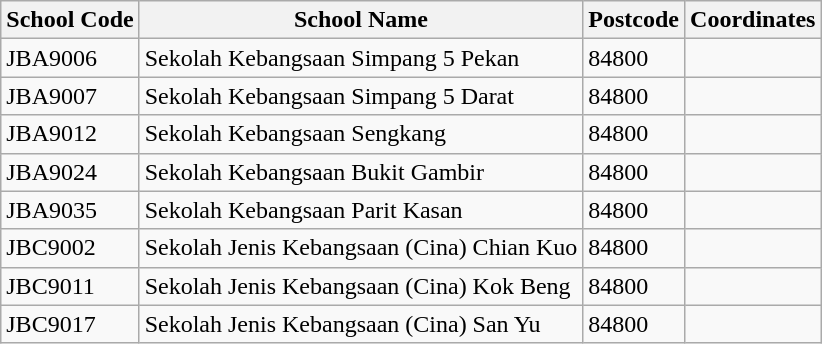<table class="wikitable">
<tr>
<th>School Code</th>
<th>School Name</th>
<th>Postcode</th>
<th>Coordinates</th>
</tr>
<tr>
<td>JBA9006</td>
<td>Sekolah Kebangsaan Simpang 5 Pekan</td>
<td>84800</td>
<td></td>
</tr>
<tr>
<td>JBA9007</td>
<td>Sekolah Kebangsaan Simpang 5 Darat</td>
<td>84800</td>
<td></td>
</tr>
<tr>
<td>JBA9012</td>
<td>Sekolah Kebangsaan Sengkang</td>
<td>84800</td>
<td></td>
</tr>
<tr>
<td>JBA9024</td>
<td>Sekolah Kebangsaan Bukit Gambir</td>
<td>84800</td>
<td></td>
</tr>
<tr>
<td>JBA9035</td>
<td>Sekolah Kebangsaan Parit Kasan</td>
<td>84800</td>
<td></td>
</tr>
<tr>
<td>JBC9002</td>
<td>Sekolah Jenis Kebangsaan (Cina) Chian Kuo</td>
<td>84800</td>
<td></td>
</tr>
<tr>
<td>JBC9011</td>
<td>Sekolah Jenis Kebangsaan (Cina) Kok Beng</td>
<td>84800</td>
<td></td>
</tr>
<tr>
<td>JBC9017</td>
<td>Sekolah Jenis Kebangsaan (Cina) San Yu</td>
<td>84800</td>
<td></td>
</tr>
</table>
